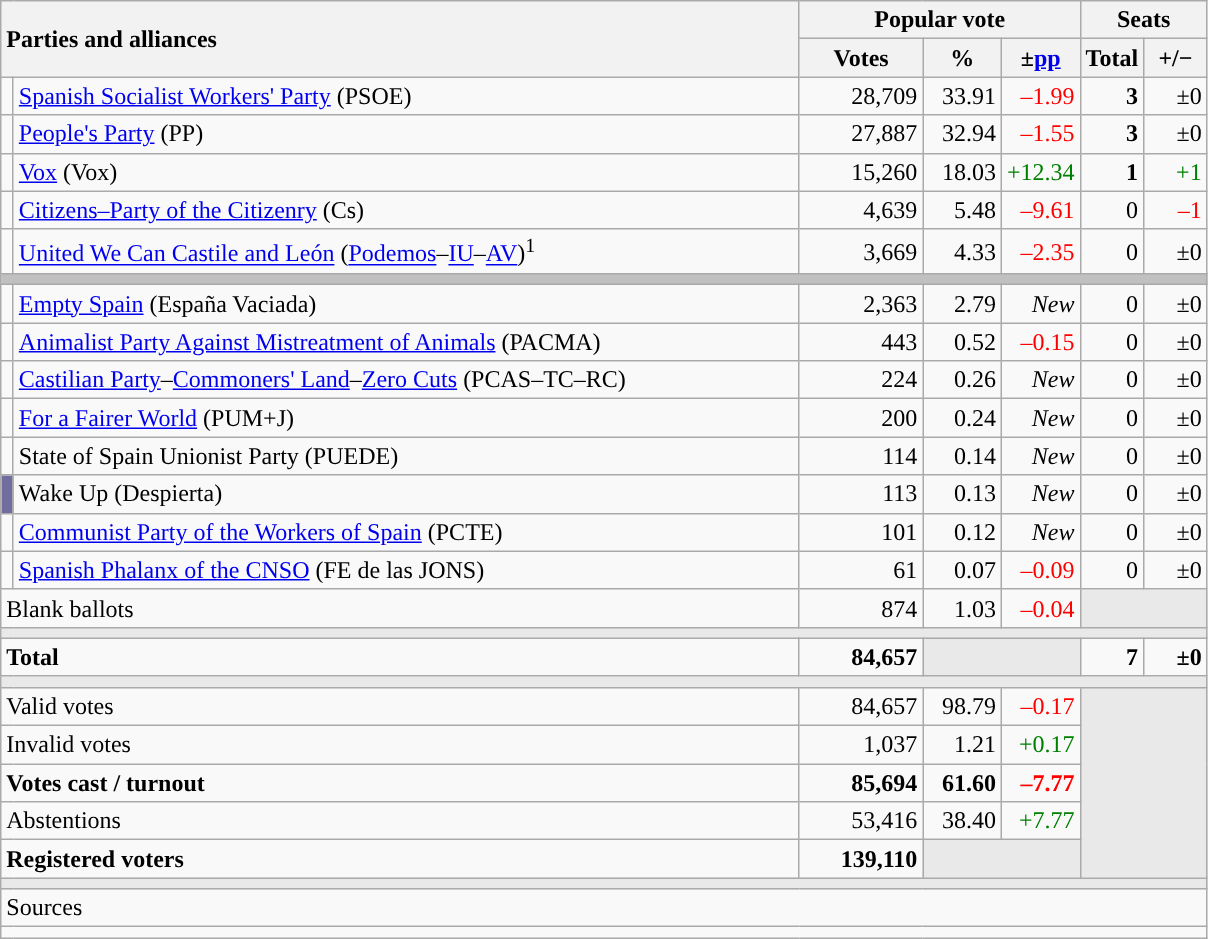<table class="wikitable" style="text-align:right;">
<tr>
<th style="text-align:left;" rowspan="2" colspan="2" width="525">Parties and alliances</th>
<th colspan="3">Popular vote</th>
<th colspan="2">Seats</th>
</tr>
<tr>
<th width="75">Votes</th>
<th width="45">%</th>
<th width="45">±<a href='#'>pp</a></th>
<th width="35">Total</th>
<th width="35">+/−</th>
</tr>
<tr>
<td width="1" style="color:inherit;background:"></td>
<td align="left"><a href='#'>Spanish Socialist Workers' Party</a> (PSOE)</td>
<td>28,709</td>
<td>33.91</td>
<td style="color:red;">–1.99</td>
<td><strong>3</strong></td>
<td>±0</td>
</tr>
<tr>
<td style="color:inherit;background:"></td>
<td align="left"><a href='#'>People's Party</a> (PP)</td>
<td>27,887</td>
<td>32.94</td>
<td style="color:red;">–1.55</td>
<td><strong>3</strong></td>
<td>±0</td>
</tr>
<tr>
<td style="color:inherit;background:"></td>
<td align="left"><a href='#'>Vox</a> (Vox)</td>
<td>15,260</td>
<td>18.03</td>
<td style="color:green;">+12.34</td>
<td><strong>1</strong></td>
<td style="color:green;">+1</td>
</tr>
<tr>
<td style="color:inherit;background:"></td>
<td align="left"><a href='#'>Citizens–Party of the Citizenry</a> (Cs)</td>
<td>4,639</td>
<td>5.48</td>
<td style="color:red;">–9.61</td>
<td>0</td>
<td style="color:red;">–1</td>
</tr>
<tr>
<td style="color:inherit;background:"></td>
<td align="left"><a href='#'>United We Can Castile and León</a> (<a href='#'>Podemos</a>–<a href='#'>IU</a>–<a href='#'>AV</a>)<sup>1</sup></td>
<td>3,669</td>
<td>4.33</td>
<td style="color:red;">–2.35</td>
<td>0</td>
<td>±0</td>
</tr>
<tr>
<td colspan="7" bgcolor="#C0C0C0"></td>
</tr>
<tr>
<td style="color:inherit;background:"></td>
<td align="left"><a href='#'>Empty Spain</a> (España Vaciada)</td>
<td>2,363</td>
<td>2.79</td>
<td><em>New</em></td>
<td>0</td>
<td>±0</td>
</tr>
<tr>
<td style="color:inherit;background:"></td>
<td align="left"><a href='#'>Animalist Party Against Mistreatment of Animals</a> (PACMA)</td>
<td>443</td>
<td>0.52</td>
<td style="color:red;">–0.15</td>
<td>0</td>
<td>±0</td>
</tr>
<tr>
<td style="color:inherit;background:"></td>
<td align="left"><a href='#'>Castilian Party</a>–<a href='#'>Commoners' Land</a>–<a href='#'>Zero Cuts</a> (PCAS–TC–RC)</td>
<td>224</td>
<td>0.26</td>
<td><em>New</em></td>
<td>0</td>
<td>±0</td>
</tr>
<tr>
<td style="color:inherit;background:"></td>
<td align="left"><a href='#'>For a Fairer World</a> (PUM+J)</td>
<td>200</td>
<td>0.24</td>
<td><em>New</em></td>
<td>0</td>
<td>±0</td>
</tr>
<tr>
<td style="color:inherit;background:"></td>
<td align="left">State of Spain Unionist Party (PUEDE)</td>
<td>114</td>
<td>0.14</td>
<td><em>New</em></td>
<td>0</td>
<td>±0</td>
</tr>
<tr>
<td bgcolor="#716E9F"></td>
<td align="left">Wake Up (Despierta)</td>
<td>113</td>
<td>0.13</td>
<td><em>New</em></td>
<td>0</td>
<td>±0</td>
</tr>
<tr>
<td style="color:inherit;background:"></td>
<td align="left"><a href='#'>Communist Party of the Workers of Spain</a> (PCTE)</td>
<td>101</td>
<td>0.12</td>
<td><em>New</em></td>
<td>0</td>
<td>±0</td>
</tr>
<tr>
<td style="color:inherit;background:"></td>
<td align="left"><a href='#'>Spanish Phalanx of the CNSO</a> (FE de las JONS)</td>
<td>61</td>
<td>0.07</td>
<td style="color:red;">–0.09</td>
<td>0</td>
<td>±0</td>
</tr>
<tr>
<td align="left" colspan="2">Blank ballots</td>
<td>874</td>
<td>1.03</td>
<td style="color:red;">–0.04</td>
<td bgcolor="#E9E9E9" colspan="2"></td>
</tr>
<tr>
<td colspan="7" bgcolor="#E9E9E9"></td>
</tr>
<tr style="font-weight:bold;">
<td align="left" colspan="2">Total</td>
<td>84,657</td>
<td bgcolor="#E9E9E9" colspan="2"></td>
<td>7</td>
<td>±0</td>
</tr>
<tr>
<td colspan="7" bgcolor="#E9E9E9"></td>
</tr>
<tr>
<td align="left" colspan="2">Valid votes</td>
<td>84,657</td>
<td>98.79</td>
<td style="color:red;">–0.17</td>
<td bgcolor="#E9E9E9" colspan="2" rowspan="5"></td>
</tr>
<tr>
<td align="left" colspan="2">Invalid votes</td>
<td>1,037</td>
<td>1.21</td>
<td style="color:green;">+0.17</td>
</tr>
<tr style="font-weight:bold;">
<td align="left" colspan="2">Votes cast / turnout</td>
<td>85,694</td>
<td>61.60</td>
<td style="color:red;">–7.77</td>
</tr>
<tr>
<td align="left" colspan="2">Abstentions</td>
<td>53,416</td>
<td>38.40</td>
<td style="color:green;">+7.77</td>
</tr>
<tr style="font-weight:bold;">
<td align="left" colspan="2">Registered voters</td>
<td>139,110</td>
<td bgcolor="#E9E9E9" colspan="2"></td>
</tr>
<tr>
<td colspan="7" bgcolor="#E9E9E9"></td>
</tr>
<tr>
<td align="left" colspan="7">Sources</td>
</tr>
<tr>
<td colspan="7" style="text-align:left; max-width:790px;"></td>
</tr>
</table>
